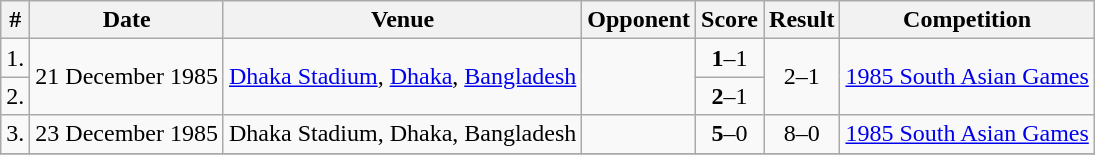<table class="wikitable">
<tr>
<th>#</th>
<th>Date</th>
<th>Venue</th>
<th>Opponent</th>
<th>Score</th>
<th>Result</th>
<th>Competition</th>
</tr>
<tr>
<td>1.</td>
<td rowspan=2>21 December 1985</td>
<td rowspan=2><a href='#'>Dhaka Stadium</a>, <a href='#'>Dhaka</a>, <a href='#'>Bangladesh</a></td>
<td rowspan=2></td>
<td align=center><strong>1</strong>–1</td>
<td rowspan=2 align=center>2–1</td>
<td rowspan=2><a href='#'>1985 South Asian Games</a></td>
</tr>
<tr>
<td>2.</td>
<td align=center><strong>2</strong>–1</td>
</tr>
<tr>
<td>3.</td>
<td>23 December 1985</td>
<td>Dhaka Stadium, Dhaka, Bangladesh</td>
<td></td>
<td style="text-align:center;"><strong>5</strong>–0</td>
<td style="text-align:center;">8–0</td>
<td><a href='#'>1985 South Asian Games</a></td>
</tr>
<tr>
</tr>
</table>
